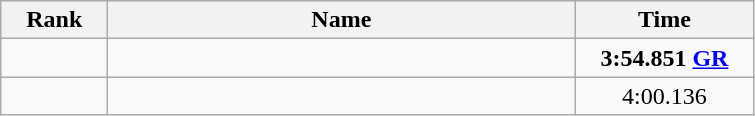<table class="wikitable" style="text-align:center;">
<tr>
<th style="width:4em">Rank</th>
<th style="width:19em">Name</th>
<th style="width:7em">Time</th>
</tr>
<tr>
<td></td>
<td align=left><strong></strong></td>
<td><strong>3:54.851</strong> <a href='#'><strong>GR</strong></a></td>
</tr>
<tr>
<td></td>
<td align=left></td>
<td>4:00.136</td>
</tr>
</table>
